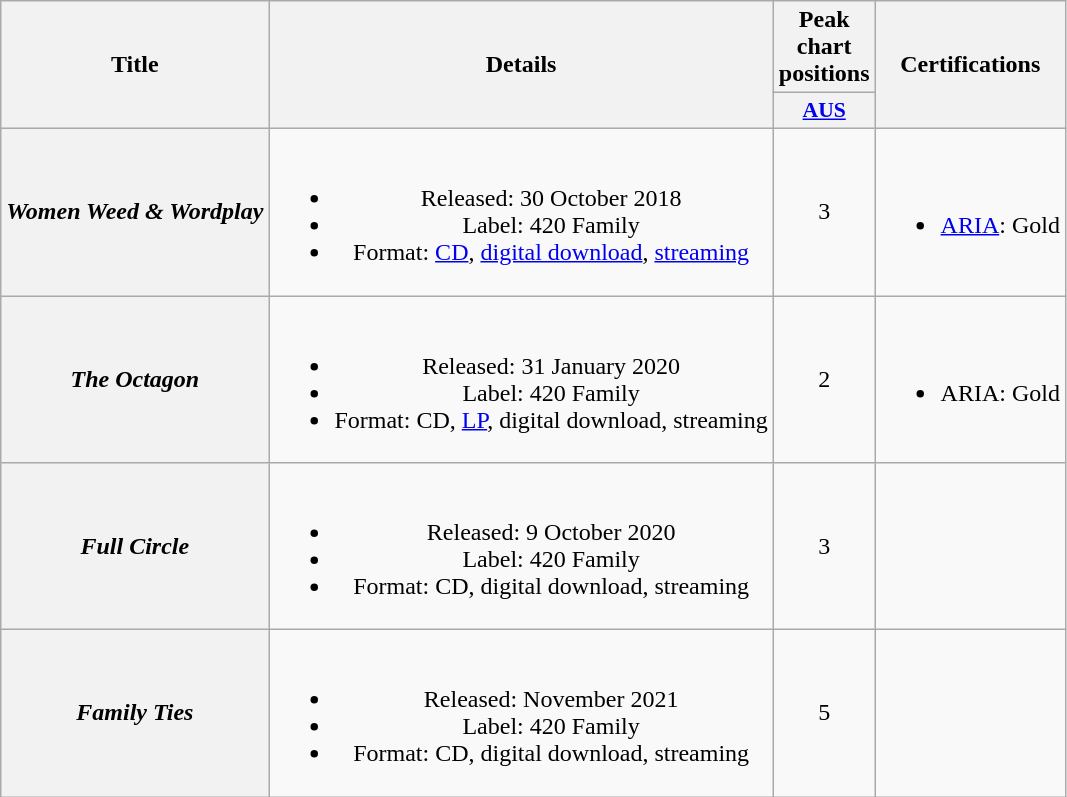<table class="wikitable plainrowheaders" style="text-align:center;">
<tr>
<th scope="col" rowspan="2">Title</th>
<th scope="col" rowspan="2">Details</th>
<th scope="col" colspan="1">Peak chart positions</th>
<th scope="col" rowspan="2">Certifications</th>
</tr>
<tr>
<th scope="col" style="width:2.2em;font-size:90%;"><a href='#'>AUS</a><br></th>
</tr>
<tr>
<th scope="row"><em>Women Weed & Wordplay</em></th>
<td><br><ul><li>Released: 30 October 2018</li><li>Label: 420 Family</li><li>Format: <a href='#'>CD</a>, <a href='#'>digital download</a>, <a href='#'>streaming</a></li></ul></td>
<td>3</td>
<td><br><ul><li><a href='#'>ARIA</a>: Gold</li></ul></td>
</tr>
<tr>
<th scope="row"><em>The Octagon</em></th>
<td><br><ul><li>Released: 31 January 2020</li><li>Label: 420 Family</li><li>Format: CD, <a href='#'>LP</a>, digital download, streaming</li></ul></td>
<td>2</td>
<td><br><ul><li>ARIA: Gold</li></ul></td>
</tr>
<tr>
<th scope="row"><em>Full Circle</em></th>
<td><br><ul><li>Released: 9 October 2020</li><li>Label: 420 Family</li><li>Format: CD, digital download, streaming</li></ul></td>
<td>3</td>
<td></td>
</tr>
<tr>
<th scope="row"><em>Family Ties</em></th>
<td><br><ul><li>Released: November 2021</li><li>Label: 420 Family</li><li>Format: CD, digital download, streaming</li></ul></td>
<td>5</td>
<td></td>
</tr>
</table>
